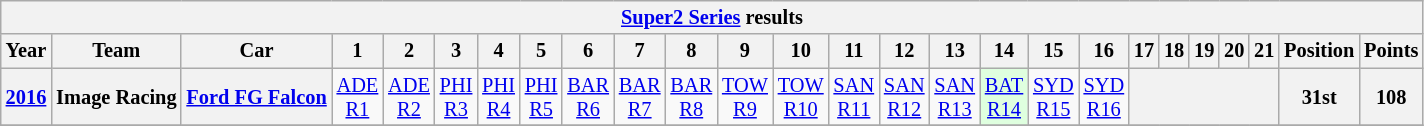<table class="wikitable" style="text-align:center; font-size:85%">
<tr>
<th colspan=26><a href='#'>Super2 Series</a> results</th>
</tr>
<tr>
<th>Year</th>
<th>Team</th>
<th>Car</th>
<th>1</th>
<th>2</th>
<th>3</th>
<th>4</th>
<th>5</th>
<th>6</th>
<th>7</th>
<th>8</th>
<th>9</th>
<th>10</th>
<th>11</th>
<th>12</th>
<th>13</th>
<th>14</th>
<th>15</th>
<th>16</th>
<th>17</th>
<th>18</th>
<th>19</th>
<th>20</th>
<th>21</th>
<th>Position</th>
<th>Points</th>
</tr>
<tr>
<th><a href='#'>2016</a></th>
<th>Image Racing</th>
<th><a href='#'>Ford FG Falcon</a></th>
<td style="background: #"><a href='#'>ADE<br>R1</a><br></td>
<td style="background: #"><a href='#'>ADE<br>R2</a><br></td>
<td style="background: #"><a href='#'>PHI<br>R3</a><br></td>
<td style="background: #"><a href='#'>PHI<br>R4</a><br></td>
<td style="background: #"><a href='#'>PHI<br>R5</a><br></td>
<td style="background: #"><a href='#'>BAR<br>R6</a><br></td>
<td style="background: #"><a href='#'>BAR<br>R7</a><br></td>
<td style="background: #"><a href='#'>BAR<br>R8</a><br></td>
<td style="background: #"><a href='#'>TOW<br>R9</a><br></td>
<td style="background: #"><a href='#'>TOW<br>R10</a><br></td>
<td style="background: #"><a href='#'>SAN<br>R11</a><br></td>
<td style="background: #"><a href='#'>SAN<br>R12</a><br></td>
<td style="background: #"><a href='#'>SAN<br>R13</a><br></td>
<td style="background: #dfffdf"><a href='#'>BAT<br>R14</a><br></td>
<td style="background: #"><a href='#'>SYD<br>R15</a><br></td>
<td style="background: #"><a href='#'>SYD<br>R16</a><br></td>
<th colspan=5></th>
<th>31st</th>
<th>108</th>
</tr>
<tr>
</tr>
</table>
